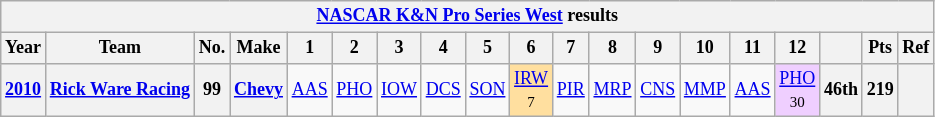<table class="wikitable" style="text-align:center; font-size:75%">
<tr>
<th colspan=23><a href='#'>NASCAR K&N Pro Series West</a> results</th>
</tr>
<tr>
<th>Year</th>
<th>Team</th>
<th>No.</th>
<th>Make</th>
<th>1</th>
<th>2</th>
<th>3</th>
<th>4</th>
<th>5</th>
<th>6</th>
<th>7</th>
<th>8</th>
<th>9</th>
<th>10</th>
<th>11</th>
<th>12</th>
<th></th>
<th>Pts</th>
<th>Ref</th>
</tr>
<tr>
<th><a href='#'>2010</a></th>
<th><a href='#'>Rick Ware Racing</a></th>
<th>99</th>
<th><a href='#'>Chevy</a></th>
<td><a href='#'>AAS</a></td>
<td><a href='#'>PHO</a></td>
<td><a href='#'>IOW</a></td>
<td><a href='#'>DCS</a></td>
<td><a href='#'>SON</a></td>
<td style="background:#FFDF9F;"><a href='#'>IRW</a><br><small>7</small></td>
<td><a href='#'>PIR</a></td>
<td><a href='#'>MRP</a></td>
<td><a href='#'>CNS</a></td>
<td><a href='#'>MMP</a></td>
<td><a href='#'>AAS</a></td>
<td style="background:#EFCFFF;"><a href='#'>PHO</a><br><small>30</small></td>
<th>46th</th>
<th>219</th>
<th></th>
</tr>
</table>
